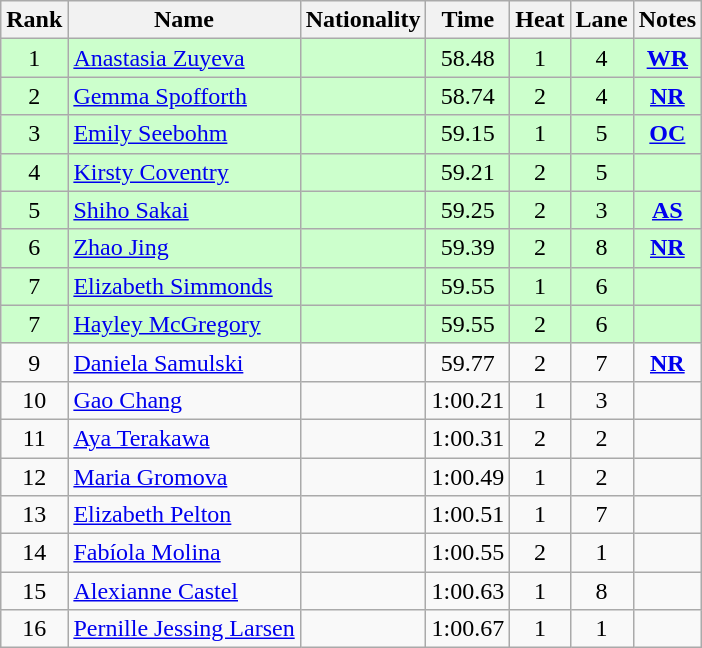<table class="wikitable sortable" style="text-align:center">
<tr>
<th>Rank</th>
<th>Name</th>
<th>Nationality</th>
<th>Time</th>
<th>Heat</th>
<th>Lane</th>
<th>Notes</th>
</tr>
<tr bgcolor=ccffcc>
<td>1</td>
<td align=left><a href='#'>Anastasia Zuyeva</a></td>
<td align=left></td>
<td>58.48</td>
<td>1</td>
<td>4</td>
<td><strong><a href='#'>WR</a></strong></td>
</tr>
<tr bgcolor=ccffcc>
<td>2</td>
<td align=left><a href='#'>Gemma Spofforth</a></td>
<td align=left></td>
<td>58.74</td>
<td>2</td>
<td>4</td>
<td><strong><a href='#'>NR</a></strong></td>
</tr>
<tr bgcolor=ccffcc>
<td>3</td>
<td align=left><a href='#'>Emily Seebohm</a></td>
<td align=left></td>
<td>59.15</td>
<td>1</td>
<td>5</td>
<td><strong><a href='#'>OC</a></strong></td>
</tr>
<tr bgcolor=ccffcc>
<td>4</td>
<td align=left><a href='#'>Kirsty Coventry</a></td>
<td align=left></td>
<td>59.21</td>
<td>2</td>
<td>5</td>
<td></td>
</tr>
<tr bgcolor=ccffcc>
<td>5</td>
<td align=left><a href='#'>Shiho Sakai</a></td>
<td align=left></td>
<td>59.25</td>
<td>2</td>
<td>3</td>
<td><strong><a href='#'>AS</a></strong></td>
</tr>
<tr bgcolor=ccffcc>
<td>6</td>
<td align=left><a href='#'>Zhao Jing</a></td>
<td align=left></td>
<td>59.39</td>
<td>2</td>
<td>8</td>
<td><strong><a href='#'>NR</a></strong></td>
</tr>
<tr bgcolor=ccffcc>
<td>7</td>
<td align=left><a href='#'>Elizabeth Simmonds</a></td>
<td align=left></td>
<td>59.55</td>
<td>1</td>
<td>6</td>
<td></td>
</tr>
<tr bgcolor=ccffcc>
<td>7</td>
<td align=left><a href='#'>Hayley McGregory</a></td>
<td align=left></td>
<td>59.55</td>
<td>2</td>
<td>6</td>
<td></td>
</tr>
<tr>
<td>9</td>
<td align=left><a href='#'>Daniela Samulski</a></td>
<td align=left></td>
<td>59.77</td>
<td>2</td>
<td>7</td>
<td><strong><a href='#'>NR</a></strong></td>
</tr>
<tr>
<td>10</td>
<td align=left><a href='#'>Gao Chang</a></td>
<td align=left></td>
<td>1:00.21</td>
<td>1</td>
<td>3</td>
<td></td>
</tr>
<tr>
<td>11</td>
<td align=left><a href='#'>Aya Terakawa</a></td>
<td align=left></td>
<td>1:00.31</td>
<td>2</td>
<td>2</td>
<td></td>
</tr>
<tr>
<td>12</td>
<td align=left><a href='#'>Maria Gromova</a></td>
<td align=left></td>
<td>1:00.49</td>
<td>1</td>
<td>2</td>
<td></td>
</tr>
<tr>
<td>13</td>
<td align=left><a href='#'>Elizabeth Pelton</a></td>
<td align=left></td>
<td>1:00.51</td>
<td>1</td>
<td>7</td>
<td></td>
</tr>
<tr>
<td>14</td>
<td align=left><a href='#'>Fabíola Molina</a></td>
<td align=left></td>
<td>1:00.55</td>
<td>2</td>
<td>1</td>
<td></td>
</tr>
<tr>
<td>15</td>
<td align=left><a href='#'>Alexianne Castel</a></td>
<td align=left></td>
<td>1:00.63</td>
<td>1</td>
<td>8</td>
<td></td>
</tr>
<tr>
<td>16</td>
<td align=left><a href='#'>Pernille Jessing Larsen</a></td>
<td align=left></td>
<td>1:00.67</td>
<td>1</td>
<td>1</td>
<td></td>
</tr>
</table>
